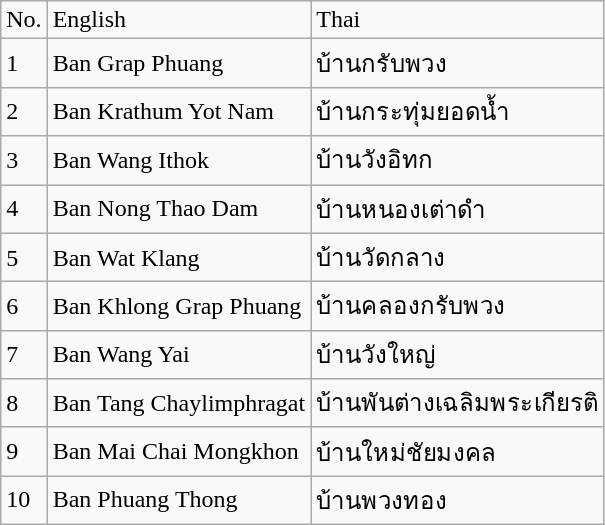<table class="wikitable">
<tr>
<td>No.</td>
<td>English</td>
<td>Thai</td>
</tr>
<tr>
<td>1</td>
<td>Ban Grap Phuang</td>
<td>บ้านกรับพวง</td>
</tr>
<tr>
<td>2</td>
<td>Ban Krathum Yot Nam</td>
<td>บ้านกระทุ่มยอดน้ำ</td>
</tr>
<tr>
<td>3</td>
<td>Ban Wang Ithok</td>
<td>บ้านวังอิทก</td>
</tr>
<tr>
<td>4</td>
<td>Ban Nong Thao Dam</td>
<td>บ้านหนองเต่าดำ</td>
</tr>
<tr>
<td>5</td>
<td>Ban Wat Klang</td>
<td>บ้านวัดกลาง</td>
</tr>
<tr>
<td>6</td>
<td>Ban Khlong Grap Phuang</td>
<td>บ้านคลองกรับพวง</td>
</tr>
<tr>
<td>7</td>
<td>Ban Wang Yai</td>
<td>บ้านวังใหญ่</td>
</tr>
<tr>
<td>8</td>
<td>Ban Tang Chaylimphragat</td>
<td>บ้านพันต่างเฉลิมพระเกียรติ</td>
</tr>
<tr>
<td>9</td>
<td>Ban Mai Chai Mongkhon</td>
<td>บ้านใหม่ชัยมงคล</td>
</tr>
<tr>
<td>10</td>
<td>Ban Phuang Thong</td>
<td>บ้านพวงทอง</td>
</tr>
</table>
